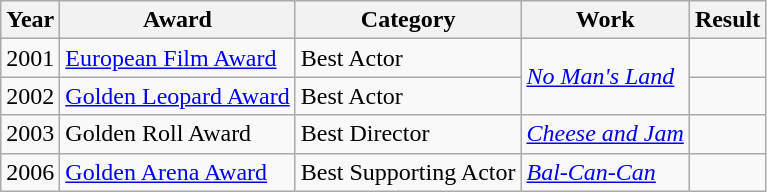<table class="wikitable">
<tr>
<th>Year</th>
<th>Award</th>
<th>Category</th>
<th>Work</th>
<th>Result</th>
</tr>
<tr>
<td>2001</td>
<td><a href='#'>European Film Award</a></td>
<td>Best Actor</td>
<td rowspan="2"><em><a href='#'>No Man's Land</a></em></td>
<td></td>
</tr>
<tr>
<td>2002</td>
<td><a href='#'>Golden Leopard Award</a></td>
<td>Best Actor</td>
<td></td>
</tr>
<tr>
<td>2003</td>
<td>Golden Roll Award</td>
<td>Best Director</td>
<td><em><a href='#'>Cheese and Jam</a></em></td>
<td></td>
</tr>
<tr>
<td>2006</td>
<td><a href='#'>Golden Arena Award</a></td>
<td>Best Supporting Actor</td>
<td><em><a href='#'>Bal-Can-Can</a></em></td>
<td></td>
</tr>
</table>
